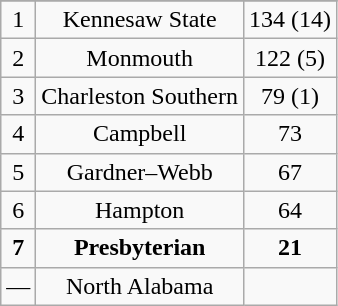<table class="wikitable">
<tr align="center">
</tr>
<tr align="center">
<td>1</td>
<td>Kennesaw State</td>
<td>134 (14)</td>
</tr>
<tr align="center">
<td>2</td>
<td>Monmouth</td>
<td>122 (5)</td>
</tr>
<tr align="center">
<td>3</td>
<td>Charleston Southern</td>
<td>79 (1)</td>
</tr>
<tr align="center">
<td>4</td>
<td>Campbell</td>
<td>73</td>
</tr>
<tr align="center">
<td>5</td>
<td>Gardner–Webb</td>
<td>67</td>
</tr>
<tr align="center">
<td>6</td>
<td>Hampton</td>
<td>64</td>
</tr>
<tr align="center">
<td><strong>7</strong></td>
<td><strong>Presbyterian</strong></td>
<td><strong>21</strong></td>
</tr>
<tr align="center">
<td>—</td>
<td>North Alabama</td>
<td></td>
</tr>
</table>
